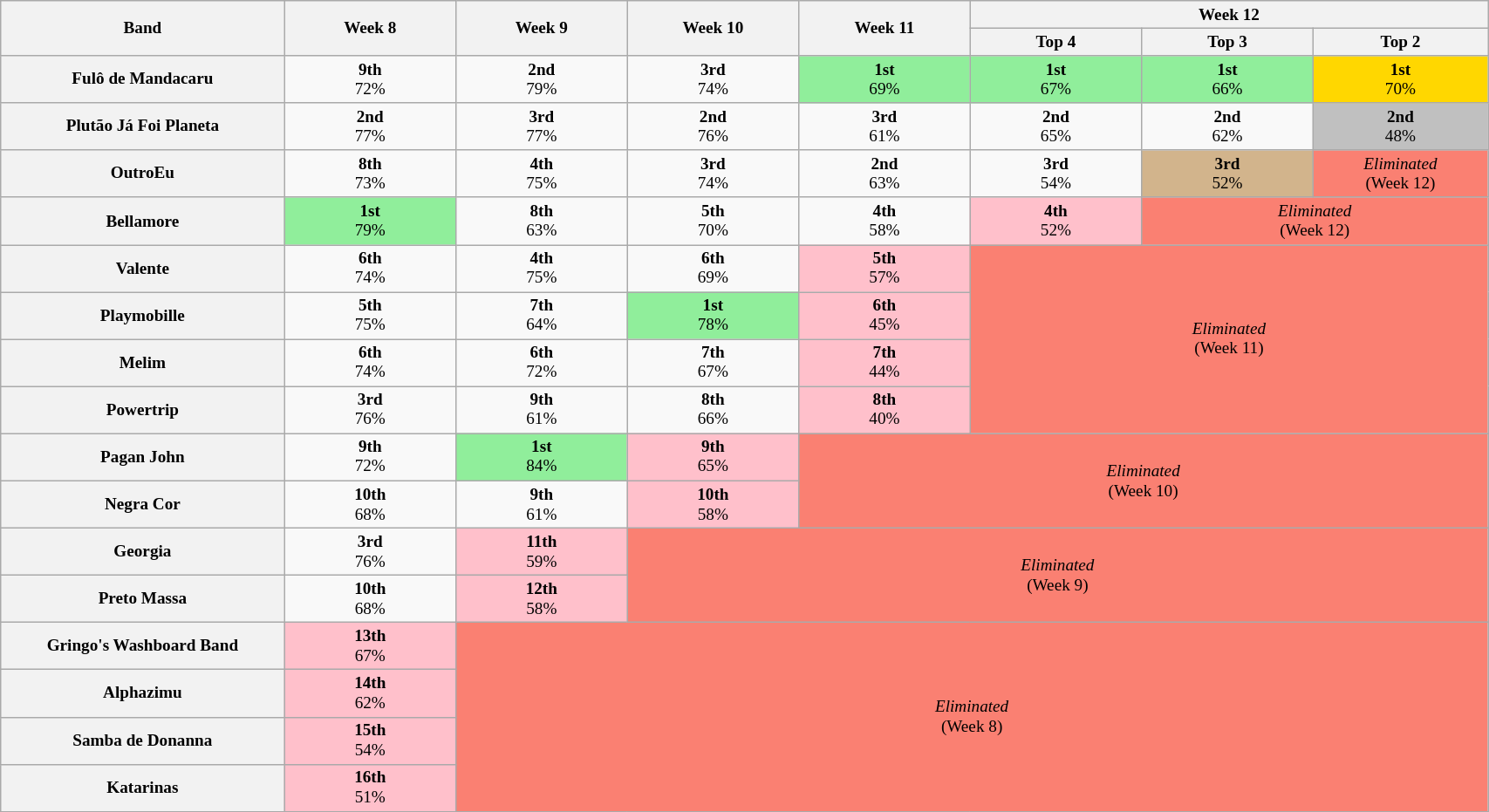<table class="wikitable" style="text-align:center; font-size:80%; width:90%">
<tr>
<th rowspan=2 scope="col" width="95">Band</th>
<th rowspan=2 scope="col" width="55">Week 8</th>
<th rowspan=2 scope="col" width="55">Week 9</th>
<th rowspan=2 scope="col" width="55">Week 10</th>
<th rowspan=2 scope="col" width="55">Week 11</th>
<th colspan=3 scope="col" width="55">Week 12</th>
</tr>
<tr>
<th scope="col" width="55">Top 4</th>
<th scope="col" width="55">Top 3</th>
<th scope="col" width="55">Top 2</th>
</tr>
<tr>
<th scope="row">Fulô de Mandacaru</th>
<td><strong>9th</strong><br>72%</td>
<td><strong>2nd</strong><br>79%</td>
<td><strong>3rd</strong><br>74%</td>
<td bgcolor="90EE9B"><strong>1st</strong><br>69%</td>
<td bgcolor="90EE9B"><strong>1st</strong><br>67%</td>
<td bgcolor="90EE9B"><strong>1st</strong><br>66%</td>
<td bgcolor="#FFD700"><strong>1st</strong><br>70%</td>
</tr>
<tr>
<th scope="row">Plutão Já Foi Planeta</th>
<td><strong>2nd</strong><br>77%</td>
<td><strong>3rd</strong><br>77%</td>
<td><strong>2nd</strong><br>76%</td>
<td><strong>3rd</strong><br>61%</td>
<td><strong>2nd</strong><br>65%</td>
<td><strong>2nd</strong><br>62%</td>
<td bgcolor="#C0C0C0"><strong>2nd</strong><br>48%</td>
</tr>
<tr>
<th scope="row">OutroEu</th>
<td><strong>8th</strong><br>73%</td>
<td><strong>4th</strong><br>75%</td>
<td><strong>3rd</strong><br>74%</td>
<td><strong>2nd</strong><br>63%</td>
<td><strong>3rd</strong><br>54%</td>
<td bgcolor="#D2B48C"><strong>3rd</strong><br>52%</td>
<td bgcolor="FA8072"><em>Eliminated</em><br>(Week 12)</td>
</tr>
<tr>
<th scope="row">Bellamore</th>
<td bgcolor="90EE9B"><strong>1st</strong><br>79%</td>
<td><strong>8th</strong><br>63%</td>
<td><strong>5th</strong><br>70%</td>
<td><strong>4th</strong><br>58%</td>
<td bgcolor="FFC0CB"><strong>4th</strong><br>52%</td>
<td bgcolor="FA8072" rowspan=1 colspan=2><em>Eliminated</em><br>(Week 12)</td>
</tr>
<tr>
<th scope="row">Valente</th>
<td><strong>6th</strong><br>74%</td>
<td><strong>4th</strong><br>75%</td>
<td><strong>6th</strong><br>69%</td>
<td bgcolor="FFC0CB"><strong>5th</strong><br>57%</td>
<td bgcolor="FA8072" rowspan=4 colspan=3><em>Eliminated</em><br>(Week 11)</td>
</tr>
<tr>
<th scope="row">Playmobille</th>
<td><strong>5th</strong><br>75%</td>
<td><strong>7th</strong><br>64%</td>
<td bgcolor="90EE9B"><strong>1st</strong><br>78%</td>
<td bgcolor="FFC0CB"><strong>6th</strong><br>45%</td>
</tr>
<tr>
<th scope="row">Melim</th>
<td><strong>6th</strong><br>74%</td>
<td><strong>6th</strong><br>72%</td>
<td><strong>7th</strong><br>67%</td>
<td bgcolor="FFC0CB"><strong>7th</strong><br>44%</td>
</tr>
<tr>
<th scope="row">Powertrip</th>
<td><strong>3rd</strong><br>76%</td>
<td><strong>9th</strong><br>61%</td>
<td><strong>8th</strong><br>66%</td>
<td bgcolor="FFC0CB"><strong>8th</strong><br>40%</td>
</tr>
<tr>
<th scope="row">Pagan John</th>
<td><strong>9th</strong><br>72%</td>
<td bgcolor="90EE9B"><strong>1st</strong><br>84%</td>
<td bgcolor="FFC0CB"><strong>9th</strong><br>65%</td>
<td bgcolor="FA8072" rowspan=2 colspan=4><em>Eliminated</em><br>(Week 10)</td>
</tr>
<tr>
<th scope="row">Negra Cor</th>
<td><strong>10th</strong><br>68%</td>
<td><strong>9th</strong><br>61%</td>
<td bgcolor="FFC0CB"><strong>10th</strong><br>58%</td>
</tr>
<tr>
<th scope="row">Georgia</th>
<td><strong>3rd</strong><br>76%</td>
<td bgcolor="FFC0CB"><strong>11th</strong><br>59%</td>
<td bgcolor="FA8072" rowspan=2 colspan=5><em>Eliminated</em><br>(Week 9)</td>
</tr>
<tr>
<th scope="row">Preto Massa</th>
<td><strong>10th</strong><br>68%</td>
<td bgcolor="FFC0CB"><strong>12th</strong><br>58%</td>
</tr>
<tr>
<th scope="row">Gringo's Washboard Band</th>
<td bgcolor="FFC0CB"><strong>13th</strong><br>67%</td>
<td bgcolor="FA8072" rowspan=4 colspan=6><em>Eliminated</em><br>(Week 8)</td>
</tr>
<tr>
<th scope="row">Alphazimu</th>
<td bgcolor="FFC0CB"><strong>14th</strong><br>62%</td>
</tr>
<tr>
<th scope="row">Samba de Donanna</th>
<td bgcolor="FFC0CB"><strong>15th</strong><br>54%</td>
</tr>
<tr>
<th scope="row">Katarinas</th>
<td bgcolor="FFC0CB"><strong>16th</strong><br>51%</td>
</tr>
<tr>
</tr>
</table>
